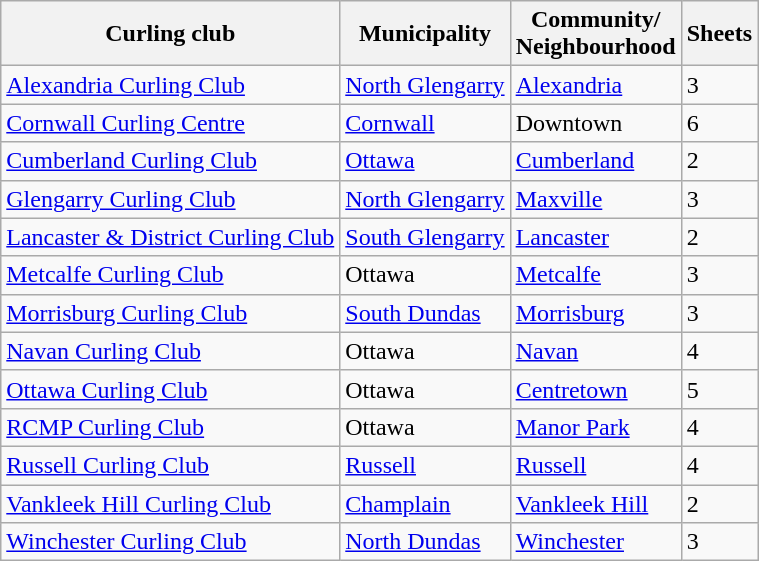<table class="wikitable">
<tr>
<th>Curling club</th>
<th>Municipality</th>
<th>Community/<br>Neighbourhood</th>
<th>Sheets</th>
</tr>
<tr>
<td><a href='#'>Alexandria Curling Club</a></td>
<td><a href='#'>North Glengarry</a></td>
<td><a href='#'>Alexandria</a></td>
<td>3</td>
</tr>
<tr>
<td><a href='#'>Cornwall Curling Centre</a></td>
<td><a href='#'>Cornwall</a></td>
<td>Downtown</td>
<td>6</td>
</tr>
<tr>
<td><a href='#'>Cumberland Curling Club</a></td>
<td><a href='#'>Ottawa</a></td>
<td><a href='#'>Cumberland</a></td>
<td>2</td>
</tr>
<tr>
<td><a href='#'>Glengarry Curling Club</a></td>
<td><a href='#'>North Glengarry</a></td>
<td><a href='#'>Maxville</a></td>
<td>3</td>
</tr>
<tr>
<td><a href='#'>Lancaster & District Curling Club</a></td>
<td><a href='#'>South Glengarry</a></td>
<td><a href='#'>Lancaster</a></td>
<td>2</td>
</tr>
<tr>
<td><a href='#'>Metcalfe Curling Club</a></td>
<td>Ottawa</td>
<td><a href='#'>Metcalfe</a></td>
<td>3</td>
</tr>
<tr>
<td><a href='#'>Morrisburg Curling Club</a></td>
<td><a href='#'>South Dundas</a></td>
<td><a href='#'>Morrisburg</a></td>
<td>3</td>
</tr>
<tr>
<td><a href='#'>Navan Curling Club</a></td>
<td>Ottawa</td>
<td><a href='#'>Navan</a></td>
<td>4</td>
</tr>
<tr>
<td><a href='#'>Ottawa Curling Club</a></td>
<td>Ottawa</td>
<td><a href='#'>Centretown</a></td>
<td>5</td>
</tr>
<tr>
<td><a href='#'>RCMP Curling Club</a></td>
<td>Ottawa</td>
<td><a href='#'>Manor Park</a></td>
<td>4</td>
</tr>
<tr>
<td><a href='#'>Russell Curling Club</a></td>
<td><a href='#'>Russell</a></td>
<td><a href='#'>Russell</a></td>
<td>4</td>
</tr>
<tr>
<td><a href='#'>Vankleek Hill Curling Club</a></td>
<td><a href='#'>Champlain</a></td>
<td><a href='#'>Vankleek Hill</a></td>
<td>2</td>
</tr>
<tr>
<td><a href='#'>Winchester Curling Club</a></td>
<td><a href='#'>North Dundas</a></td>
<td><a href='#'>Winchester</a></td>
<td>3</td>
</tr>
</table>
